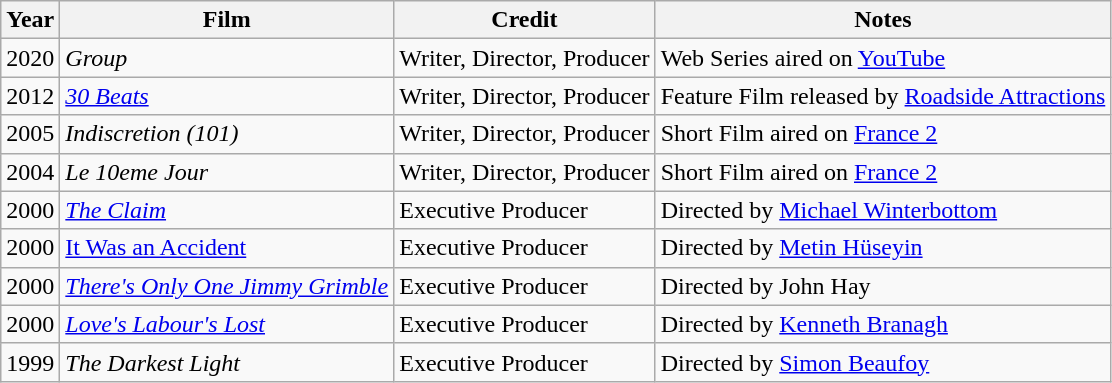<table class="wikitable sortable">
<tr>
<th>Year</th>
<th>Film</th>
<th>Credit</th>
<th>Notes</th>
</tr>
<tr>
<td>2020</td>
<td><em>Group</em></td>
<td>Writer, Director, Producer</td>
<td>Web Series aired on <a href='#'>YouTube</a></td>
</tr>
<tr>
<td>2012</td>
<td><em><a href='#'>30 Beats</a></em></td>
<td>Writer, Director, Producer</td>
<td>Feature Film released by <a href='#'>Roadside Attractions</a></td>
</tr>
<tr>
<td>2005</td>
<td><em>Indiscretion (101)</em></td>
<td>Writer, Director, Producer</td>
<td>Short Film aired on <a href='#'>France 2</a></td>
</tr>
<tr>
<td>2004</td>
<td><em>Le 10eme Jour</em></td>
<td>Writer, Director, Producer</td>
<td>Short Film aired on <a href='#'>France 2</a></td>
</tr>
<tr>
<td>2000</td>
<td><em><a href='#'>The Claim</a></em></td>
<td>Executive Producer</td>
<td>Directed by <a href='#'>Michael Winterbottom</a></td>
</tr>
<tr>
<td>2000</td>
<td><a href='#'>It Was an Accident</a></td>
<td>Executive Producer</td>
<td>Directed by <a href='#'>Metin Hüseyin</a></td>
</tr>
<tr>
<td>2000</td>
<td><em><a href='#'>There's Only One Jimmy Grimble</a></em></td>
<td>Executive Producer</td>
<td>Directed by John Hay</td>
</tr>
<tr>
<td>2000</td>
<td><em><a href='#'>Love's Labour's Lost</a></em></td>
<td>Executive Producer</td>
<td>Directed by <a href='#'>Kenneth Branagh</a></td>
</tr>
<tr>
<td>1999</td>
<td><em>The Darkest Light</em></td>
<td>Executive Producer</td>
<td>Directed by <a href='#'>Simon Beaufoy</a></td>
</tr>
</table>
